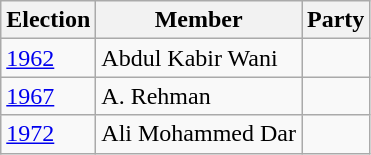<table class="wikitable sortable">
<tr>
<th>Election</th>
<th>Member</th>
<th colspan=2>Party</th>
</tr>
<tr>
<td><a href='#'>1962</a></td>
<td>Abdul Kabir Wani</td>
<td></td>
</tr>
<tr>
<td><a href='#'>1967</a></td>
<td>A. Rehman</td>
<td></td>
</tr>
<tr>
<td><a href='#'>1972</a></td>
<td>Ali Mohammed Dar</td>
<td></td>
</tr>
</table>
